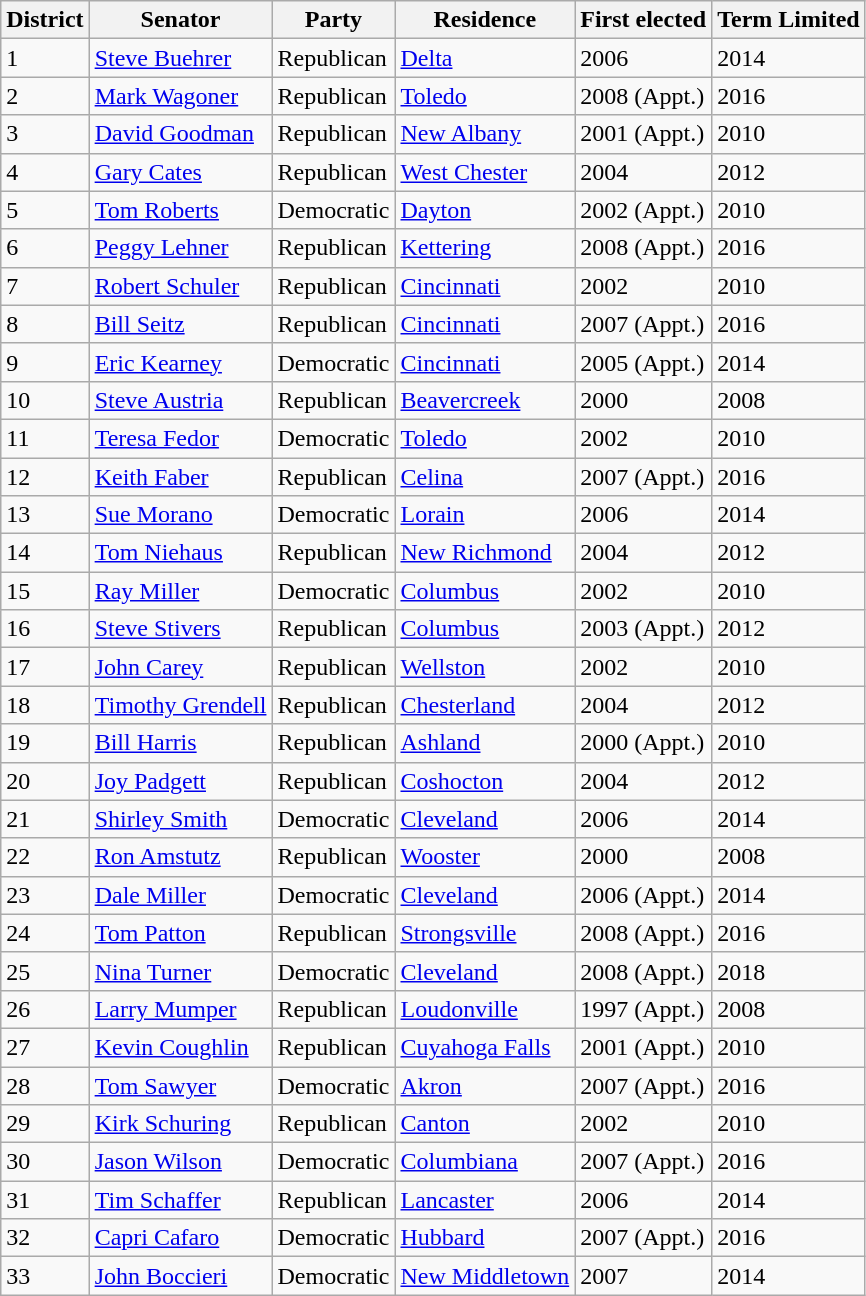<table class="wikitable sortable">
<tr>
<th>District</th>
<th>Senator</th>
<th>Party</th>
<th>Residence</th>
<th>First elected</th>
<th>Term Limited</th>
</tr>
<tr>
<td>1</td>
<td><a href='#'>Steve Buehrer</a></td>
<td>Republican</td>
<td><a href='#'>Delta</a></td>
<td>2006</td>
<td>2014</td>
</tr>
<tr>
<td>2</td>
<td><a href='#'>Mark Wagoner</a></td>
<td>Republican</td>
<td><a href='#'>Toledo</a></td>
<td>2008 (Appt.)</td>
<td>2016</td>
</tr>
<tr>
<td>3</td>
<td><a href='#'>David Goodman</a></td>
<td>Republican</td>
<td><a href='#'>New Albany</a></td>
<td>2001 (Appt.)</td>
<td>2010</td>
</tr>
<tr>
<td>4</td>
<td><a href='#'>Gary Cates</a></td>
<td>Republican</td>
<td><a href='#'>West Chester</a></td>
<td>2004</td>
<td>2012</td>
</tr>
<tr>
<td>5</td>
<td><a href='#'>Tom Roberts</a></td>
<td>Democratic</td>
<td><a href='#'>Dayton</a></td>
<td>2002 (Appt.)</td>
<td>2010</td>
</tr>
<tr>
<td>6</td>
<td><a href='#'>Peggy Lehner</a></td>
<td>Republican</td>
<td><a href='#'>Kettering</a></td>
<td>2008 (Appt.)</td>
<td>2016</td>
</tr>
<tr>
<td>7</td>
<td><a href='#'>Robert Schuler</a></td>
<td>Republican</td>
<td><a href='#'>Cincinnati</a></td>
<td>2002</td>
<td>2010</td>
</tr>
<tr>
<td>8</td>
<td><a href='#'>Bill Seitz</a></td>
<td>Republican</td>
<td><a href='#'>Cincinnati</a></td>
<td>2007 (Appt.)</td>
<td>2016</td>
</tr>
<tr>
<td>9</td>
<td><a href='#'>Eric Kearney</a></td>
<td>Democratic</td>
<td><a href='#'>Cincinnati</a></td>
<td>2005 (Appt.)</td>
<td>2014</td>
</tr>
<tr>
<td>10</td>
<td><a href='#'>Steve Austria</a></td>
<td>Republican</td>
<td><a href='#'>Beavercreek</a></td>
<td>2000</td>
<td>2008</td>
</tr>
<tr>
<td>11</td>
<td><a href='#'>Teresa Fedor</a></td>
<td>Democratic</td>
<td><a href='#'>Toledo</a></td>
<td>2002</td>
<td>2010</td>
</tr>
<tr>
<td>12</td>
<td><a href='#'>Keith Faber</a></td>
<td>Republican</td>
<td><a href='#'>Celina</a></td>
<td>2007 (Appt.)</td>
<td>2016</td>
</tr>
<tr>
<td>13</td>
<td><a href='#'>Sue Morano</a></td>
<td>Democratic</td>
<td><a href='#'>Lorain</a></td>
<td>2006</td>
<td>2014</td>
</tr>
<tr>
<td>14</td>
<td><a href='#'>Tom Niehaus</a></td>
<td>Republican</td>
<td><a href='#'>New Richmond</a></td>
<td>2004</td>
<td>2012</td>
</tr>
<tr>
<td>15</td>
<td><a href='#'>Ray Miller</a></td>
<td>Democratic</td>
<td><a href='#'>Columbus</a></td>
<td>2002</td>
<td>2010</td>
</tr>
<tr>
<td>16</td>
<td><a href='#'>Steve Stivers</a></td>
<td>Republican</td>
<td><a href='#'>Columbus</a></td>
<td>2003 (Appt.)</td>
<td>2012</td>
</tr>
<tr>
<td>17</td>
<td><a href='#'>John Carey</a></td>
<td>Republican</td>
<td><a href='#'>Wellston</a></td>
<td>2002</td>
<td>2010</td>
</tr>
<tr>
<td>18</td>
<td><a href='#'>Timothy Grendell</a></td>
<td>Republican</td>
<td><a href='#'>Chesterland</a></td>
<td>2004</td>
<td>2012</td>
</tr>
<tr>
<td>19</td>
<td><a href='#'>Bill Harris</a></td>
<td>Republican</td>
<td><a href='#'>Ashland</a></td>
<td>2000 (Appt.)</td>
<td>2010</td>
</tr>
<tr>
<td>20</td>
<td><a href='#'>Joy Padgett</a></td>
<td>Republican</td>
<td><a href='#'>Coshocton</a></td>
<td>2004</td>
<td>2012</td>
</tr>
<tr>
<td>21</td>
<td><a href='#'>Shirley Smith</a></td>
<td>Democratic</td>
<td><a href='#'>Cleveland</a></td>
<td>2006</td>
<td>2014</td>
</tr>
<tr>
<td>22</td>
<td><a href='#'>Ron Amstutz</a></td>
<td>Republican</td>
<td><a href='#'>Wooster</a></td>
<td>2000</td>
<td>2008</td>
</tr>
<tr>
<td>23</td>
<td><a href='#'>Dale Miller</a></td>
<td>Democratic</td>
<td><a href='#'>Cleveland</a></td>
<td>2006 (Appt.)</td>
<td>2014</td>
</tr>
<tr>
<td>24</td>
<td><a href='#'>Tom Patton</a></td>
<td>Republican</td>
<td><a href='#'>Strongsville</a></td>
<td>2008 (Appt.)</td>
<td>2016</td>
</tr>
<tr>
<td>25</td>
<td><a href='#'>Nina Turner</a></td>
<td>Democratic</td>
<td><a href='#'>Cleveland</a></td>
<td>2008 (Appt.)</td>
<td>2018</td>
</tr>
<tr>
<td>26</td>
<td><a href='#'>Larry Mumper</a></td>
<td>Republican</td>
<td><a href='#'>Loudonville</a></td>
<td>1997 (Appt.)</td>
<td>2008</td>
</tr>
<tr>
<td>27</td>
<td><a href='#'>Kevin Coughlin</a></td>
<td>Republican</td>
<td><a href='#'>Cuyahoga Falls</a></td>
<td>2001 (Appt.)</td>
<td>2010</td>
</tr>
<tr>
<td>28</td>
<td><a href='#'>Tom Sawyer</a></td>
<td>Democratic</td>
<td><a href='#'>Akron</a></td>
<td>2007 (Appt.)</td>
<td>2016</td>
</tr>
<tr>
<td>29</td>
<td><a href='#'>Kirk Schuring</a></td>
<td>Republican</td>
<td><a href='#'>Canton</a></td>
<td>2002</td>
<td>2010</td>
</tr>
<tr>
<td>30</td>
<td><a href='#'>Jason Wilson</a></td>
<td>Democratic</td>
<td><a href='#'>Columbiana</a></td>
<td>2007 (Appt.)</td>
<td>2016</td>
</tr>
<tr>
<td>31</td>
<td><a href='#'>Tim Schaffer</a></td>
<td>Republican</td>
<td><a href='#'>Lancaster</a></td>
<td>2006</td>
<td>2014</td>
</tr>
<tr>
<td>32</td>
<td><a href='#'>Capri Cafaro</a></td>
<td>Democratic</td>
<td><a href='#'>Hubbard</a></td>
<td>2007 (Appt.)</td>
<td>2016</td>
</tr>
<tr>
<td>33</td>
<td><a href='#'>John Boccieri</a></td>
<td>Democratic</td>
<td><a href='#'>New Middletown</a></td>
<td>2007</td>
<td>2014</td>
</tr>
</table>
